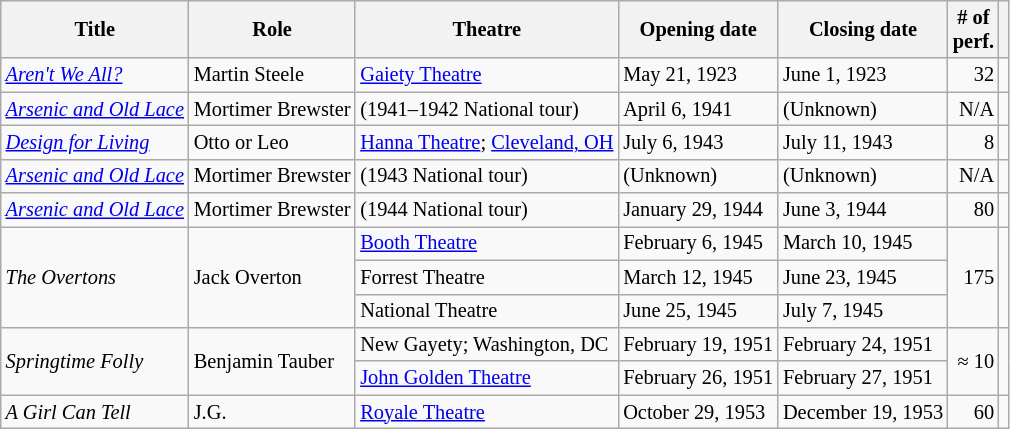<table class="wikitable sortable" style="font-size: 85%">
<tr>
<th>Title</th>
<th>Role</th>
<th>Theatre</th>
<th>Opening date</th>
<th>Closing date</th>
<th># of<br>perf.</th>
<th class="unsortable"></th>
</tr>
<tr>
<td><em><a href='#'>Aren't We All?</a></em></td>
<td>Martin Steele</td>
<td><a href='#'>Gaiety Theatre</a></td>
<td data-sort-value="1923-05-21">May 21, 1923</td>
<td data-sort-value="1923-06-01">June 1, 1923</td>
<td style="text-align: right;">32</td>
<td></td>
</tr>
<tr>
<td><em><a href='#'>Arsenic and Old Lace</a></em></td>
<td>Mortimer Brewster</td>
<td>(1941–1942 National tour)</td>
<td data-sort-value="1941-04-01">April 6, 1941</td>
<td>(Unknown)</td>
<td style="text-align: right;">N/A</td>
<td><br></td>
</tr>
<tr>
<td><em><a href='#'>Design for Living</a></em></td>
<td>Otto or Leo</td>
<td><a href='#'>Hanna Theatre</a>; <a href='#'>Cleveland, OH</a></td>
<td data-sort-value="1943-07-06">July 6, 1943</td>
<td data-sort-value="1943-07-11">July 11, 1943</td>
<td style="text-align: right;">8</td>
<td></td>
</tr>
<tr>
<td><em><a href='#'>Arsenic and Old Lace</a></em></td>
<td>Mortimer Brewster</td>
<td>(1943 National tour)</td>
<td>(Unknown)</td>
<td>(Unknown)</td>
<td style="text-align: right;">N/A</td>
<td></td>
</tr>
<tr>
<td><em><a href='#'>Arsenic and Old Lace</a></em></td>
<td>Mortimer Brewster</td>
<td>(1944 National tour)</td>
<td data-sort-value="1944-01-29">January 29, 1944</td>
<td data-sort-value="1944-06-03">June 3, 1944</td>
<td style="text-align: right;">80</td>
<td></td>
</tr>
<tr>
<td rowspan=3><em>The Overtons</em></td>
<td rowspan=3>Jack Overton</td>
<td><a href='#'>Booth Theatre</a></td>
<td data-sort-value="1945-02-06">February 6, 1945</td>
<td data-sort-value="1945-03-10">March 10, 1945</td>
<td rowspan=3 style="text-align: right;">175</td>
<td rowspan=3></td>
</tr>
<tr>
<td>Forrest Theatre</td>
<td data-sort-value="1945-03-12">March 12, 1945</td>
<td data-sort-value="1945-06-23">June 23, 1945</td>
</tr>
<tr>
<td>National Theatre</td>
<td data-sort-value="1945-06-25">June 25, 1945</td>
<td data-sort-value="1945-07-07">July 7, 1945</td>
</tr>
<tr>
<td rowspan=2><em>Springtime Folly</em></td>
<td rowspan=2>Benjamin Tauber</td>
<td>New Gayety; Washington, DC</td>
<td data-sort-value="1951-02-19">February 19, 1951</td>
<td data-sort-value="1951-02-24">February 24, 1951</td>
<td rowspan=2 style="text-align: right;">≈ 10</td>
<td rowspan=2></td>
</tr>
<tr>
<td><a href='#'>John Golden Theatre</a></td>
<td data-sort-value="1951-02-26">February 26, 1951</td>
<td data-sort-value="1951-02-27">February 27, 1951</td>
</tr>
<tr>
<td><em>A Girl Can Tell</em></td>
<td>J.G.</td>
<td><a href='#'>Royale Theatre</a></td>
<td data-sort-value="1953-10-29">October 29, 1953</td>
<td data-sort-value="1953-12-19">December 19, 1953</td>
<td style="text-align: right;">60</td>
<td></td>
</tr>
</table>
